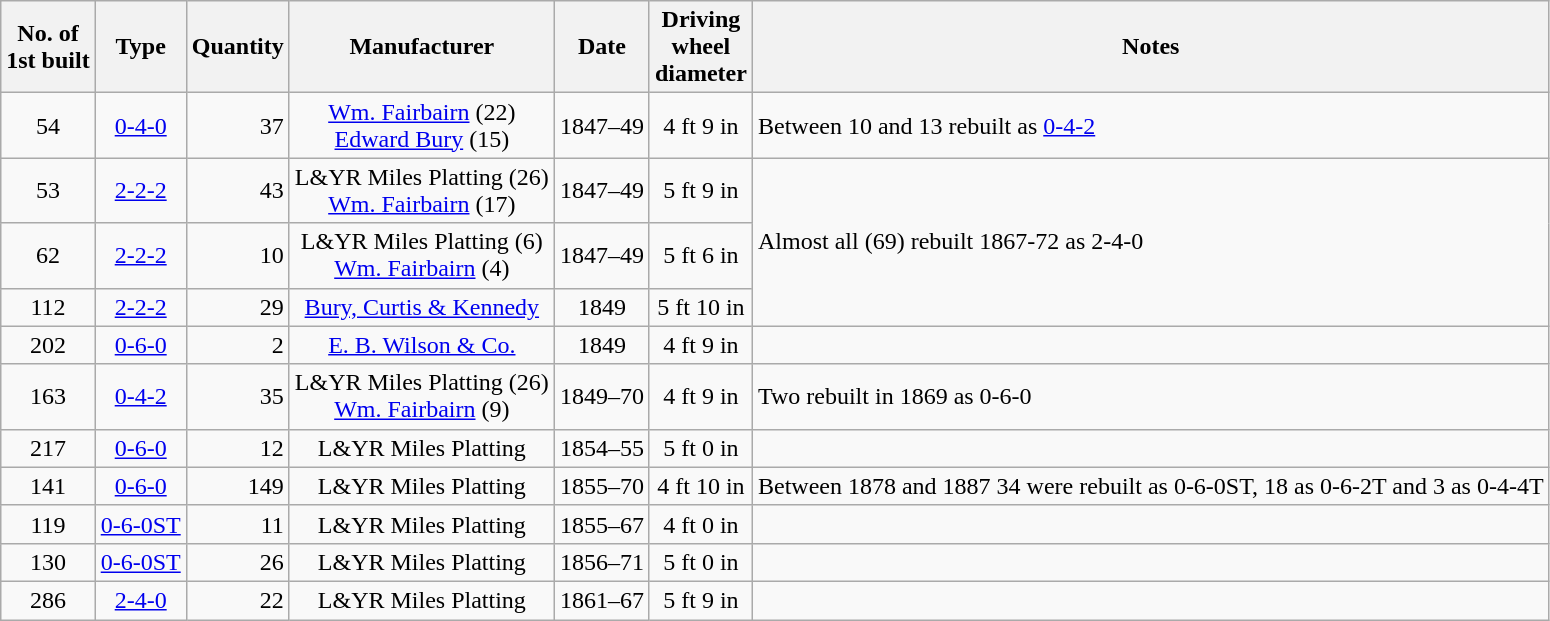<table class="wikitable" style=text-align:center>
<tr>
<th>No. of<br>1st built</th>
<th>Type</th>
<th>Quantity</th>
<th>Manufacturer</th>
<th>Date</th>
<th>Driving<br>wheel<br>diameter</th>
<th>Notes</th>
</tr>
<tr>
<td>54</td>
<td><a href='#'>0-4-0</a></td>
<td align=right>37</td>
<td><a href='#'>Wm. Fairbairn</a> (22)<br><a href='#'>Edward Bury</a> (15)</td>
<td>1847–49</td>
<td>4 ft 9 in</td>
<td align=left>Between 10 and 13 rebuilt as <a href='#'>0-4-2</a></td>
</tr>
<tr>
<td>53</td>
<td><a href='#'>2-2-2</a></td>
<td align=right>43</td>
<td>L&YR Miles Platting (26)<br><a href='#'>Wm. Fairbairn</a> (17)</td>
<td>1847–49</td>
<td>5 ft 9 in</td>
<td rowspan=3 align=left>Almost all (69) rebuilt 1867-72 as 2-4-0</td>
</tr>
<tr>
<td>62</td>
<td><a href='#'>2-2-2</a></td>
<td align=right>10</td>
<td>L&YR Miles Platting (6)<br><a href='#'>Wm. Fairbairn</a> (4)</td>
<td>1847–49</td>
<td>5 ft 6 in</td>
</tr>
<tr>
<td>112</td>
<td><a href='#'>2-2-2</a></td>
<td align=right>29</td>
<td><a href='#'>Bury, Curtis & Kennedy</a></td>
<td>1849</td>
<td>5 ft 10 in</td>
</tr>
<tr>
<td>202</td>
<td><a href='#'>0-6-0</a></td>
<td align=right>2</td>
<td><a href='#'>E. B. Wilson & Co.</a></td>
<td>1849</td>
<td>4 ft 9 in</td>
<td align=left></td>
</tr>
<tr>
<td>163</td>
<td><a href='#'>0-4-2</a></td>
<td align=right>35</td>
<td>L&YR Miles Platting (26)<br><a href='#'>Wm. Fairbairn</a> (9)</td>
<td>1849–70</td>
<td>4 ft 9 in</td>
<td align=left>Two rebuilt in 1869 as 0-6-0</td>
</tr>
<tr>
<td>217</td>
<td><a href='#'>0-6-0</a></td>
<td align=right>12</td>
<td>L&YR Miles Platting</td>
<td>1854–55</td>
<td>5 ft 0 in</td>
<td align=left></td>
</tr>
<tr>
<td>141</td>
<td><a href='#'>0-6-0</a></td>
<td align=right>149</td>
<td>L&YR Miles Platting</td>
<td>1855–70</td>
<td>4 ft 10 in</td>
<td align=left>Between 1878 and 1887 34 were rebuilt as 0-6-0ST, 18 as 0-6-2T and 3 as 0-4-4T</td>
</tr>
<tr>
<td>119</td>
<td><a href='#'>0-6-0ST</a></td>
<td align=right>11</td>
<td>L&YR Miles Platting</td>
<td>1855–67</td>
<td>4 ft 0 in</td>
<td align=left></td>
</tr>
<tr>
<td>130</td>
<td><a href='#'>0-6-0ST</a></td>
<td align=right>26</td>
<td>L&YR Miles Platting</td>
<td>1856–71</td>
<td>5 ft 0 in</td>
<td align=left></td>
</tr>
<tr>
<td>286</td>
<td><a href='#'>2-4-0</a></td>
<td align=right>22</td>
<td>L&YR Miles Platting</td>
<td>1861–67</td>
<td>5 ft 9 in</td>
<td align=left></td>
</tr>
</table>
